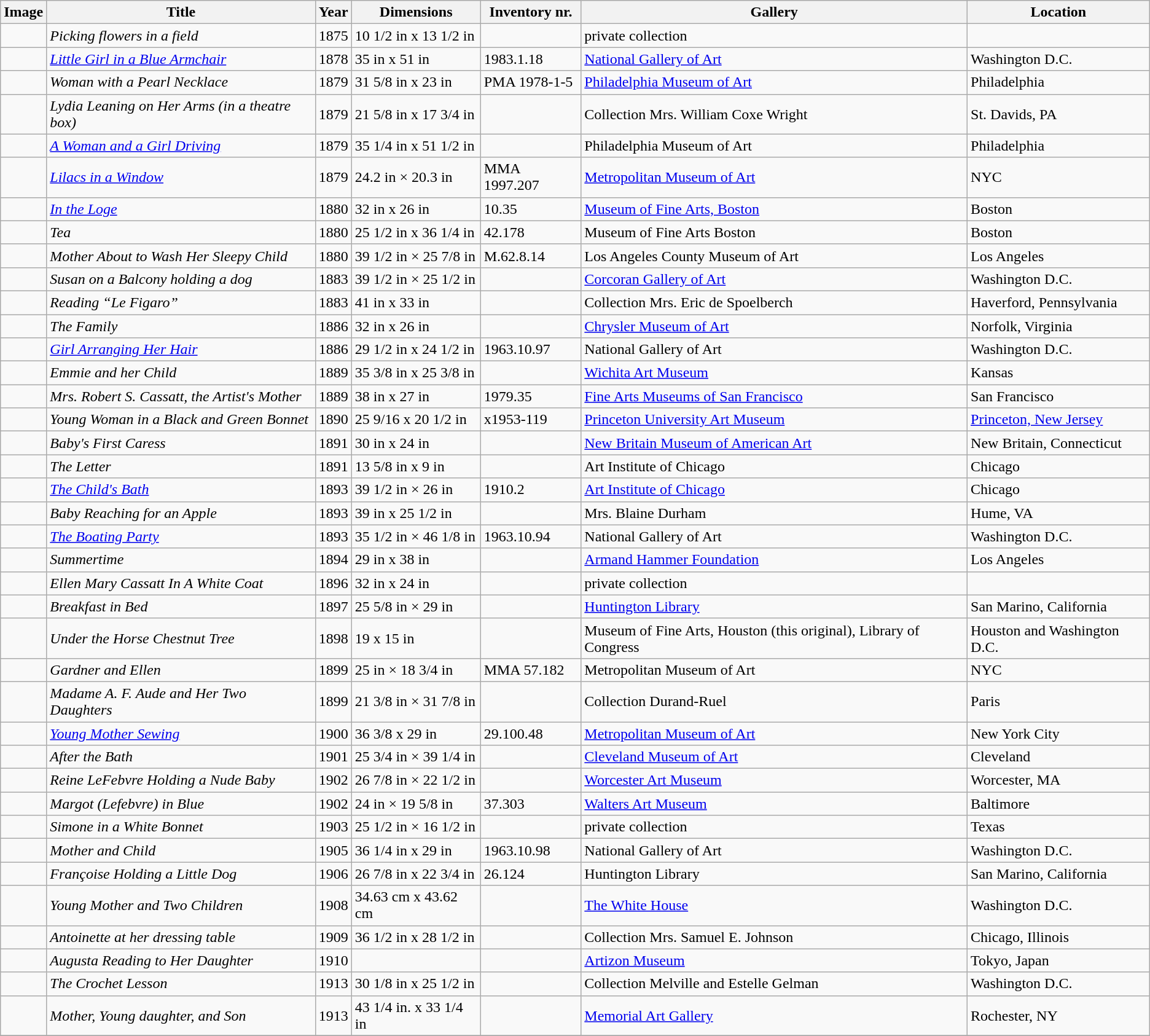<table class="wikitable sortable">
<tr>
<th class="unsortable">Image</th>
<th>Title</th>
<th>Year</th>
<th>Dimensions</th>
<th>Inventory nr.</th>
<th>Gallery</th>
<th>Location</th>
</tr>
<tr>
<td></td>
<td><em>Picking flowers in a field</em></td>
<td>1875</td>
<td>10 1/2 in x 13 1/2 in</td>
<td></td>
<td>private collection</td>
<td></td>
</tr>
<tr>
<td></td>
<td><em><a href='#'>Little Girl in a Blue Armchair</a></em></td>
<td>1878</td>
<td>35 in x 51 in</td>
<td>1983.1.18</td>
<td><a href='#'>National Gallery of Art</a></td>
<td>Washington D.C.</td>
</tr>
<tr>
<td></td>
<td><em>Woman with a Pearl Necklace</em></td>
<td>1879</td>
<td>31 5/8 in x 23 in</td>
<td>PMA 1978-1-5</td>
<td><a href='#'>Philadelphia Museum of Art</a></td>
<td>Philadelphia</td>
</tr>
<tr>
<td></td>
<td><em>Lydia Leaning on Her Arms (in a theatre box)</em></td>
<td>1879</td>
<td>21 5/8 in x 17 3/4 in</td>
<td></td>
<td>Collection Mrs. William Coxe Wright</td>
<td>St. Davids, PA</td>
</tr>
<tr>
<td></td>
<td><em><a href='#'>A Woman and a Girl Driving</a></em></td>
<td>1879</td>
<td>35 1/4 in x 51 1/2 in</td>
<td></td>
<td>Philadelphia Museum of Art</td>
<td>Philadelphia</td>
</tr>
<tr>
<td></td>
<td><em><a href='#'>Lilacs in a Window</a></em></td>
<td>1879</td>
<td>24.2 in × 20.3 in</td>
<td>MMA 1997.207</td>
<td><a href='#'>Metropolitan Museum of Art</a></td>
<td>NYC</td>
</tr>
<tr>
<td></td>
<td><em><a href='#'>In the Loge</a></em></td>
<td>1880</td>
<td>32 in x 26 in</td>
<td>10.35</td>
<td><a href='#'>Museum of Fine Arts, Boston</a></td>
<td>Boston</td>
</tr>
<tr>
<td></td>
<td><em>Tea</em></td>
<td>1880</td>
<td>25 1/2 in x 36 1/4 in</td>
<td>42.178</td>
<td>Museum of Fine Arts Boston</td>
<td>Boston</td>
</tr>
<tr>
<td></td>
<td><em>Mother About to Wash Her Sleepy Child</em></td>
<td>1880</td>
<td>39 1/2 in × 25 7/8 in</td>
<td>M.62.8.14</td>
<td>Los Angeles County Museum of Art</td>
<td>Los Angeles</td>
</tr>
<tr>
<td></td>
<td><em>Susan on a Balcony holding a dog</em></td>
<td>1883</td>
<td>39 1/2 in × 25 1/2 in</td>
<td></td>
<td><a href='#'>Corcoran Gallery of Art</a></td>
<td>Washington D.C.</td>
</tr>
<tr>
<td></td>
<td><em>Reading “Le Figaro”</em></td>
<td>1883</td>
<td>41 in x 33 in</td>
<td></td>
<td>Collection Mrs. Eric de Spoelberch</td>
<td>Haverford, Pennsylvania</td>
</tr>
<tr>
<td></td>
<td><em>The Family</em></td>
<td>1886</td>
<td>32 in x 26 in</td>
<td></td>
<td><a href='#'>Chrysler Museum of Art</a></td>
<td>Norfolk, Virginia</td>
</tr>
<tr>
<td></td>
<td><em><a href='#'>Girl Arranging Her Hair</a></em></td>
<td>1886</td>
<td>29 1/2 in x 24 1/2 in</td>
<td>1963.10.97</td>
<td>National Gallery of Art</td>
<td>Washington D.C.</td>
</tr>
<tr>
<td></td>
<td><em>Emmie and her Child</em></td>
<td>1889</td>
<td>35 3/8 in x 25 3/8 in</td>
<td></td>
<td><a href='#'>Wichita Art Museum</a></td>
<td>Kansas</td>
</tr>
<tr>
<td></td>
<td><em>Mrs. Robert S. Cassatt, the Artist's Mother</em></td>
<td>1889</td>
<td>38 in x 27 in</td>
<td>1979.35</td>
<td><a href='#'>Fine Arts Museums of San Francisco</a></td>
<td>San Francisco</td>
</tr>
<tr>
<td></td>
<td><em>Young Woman in a Black and Green Bonnet</em></td>
<td>1890</td>
<td>25 9/16 x 20 1/2 in</td>
<td>x1953-119</td>
<td><a href='#'>Princeton University Art Museum</a></td>
<td><a href='#'>Princeton, New Jersey</a></td>
</tr>
<tr>
<td></td>
<td><em>Baby's First Caress</em></td>
<td>1891</td>
<td>30 in x 24 in</td>
<td></td>
<td><a href='#'>New Britain Museum of American Art</a></td>
<td>New Britain, Connecticut</td>
</tr>
<tr>
<td></td>
<td><em>The Letter</em></td>
<td>1891</td>
<td>13 5/8 in x 9 in</td>
<td></td>
<td>Art Institute of Chicago</td>
<td>Chicago</td>
</tr>
<tr>
<td></td>
<td><em><a href='#'>The Child's Bath</a></em></td>
<td>1893</td>
<td>39 1/2 in × 26 in</td>
<td>1910.2</td>
<td><a href='#'>Art Institute of Chicago</a></td>
<td>Chicago</td>
</tr>
<tr>
<td></td>
<td><em>Baby Reaching for an Apple</em></td>
<td>1893</td>
<td>39 in x 25 1/2 in</td>
<td></td>
<td>Mrs. Blaine Durham</td>
<td>Hume, VA</td>
</tr>
<tr>
<td></td>
<td><em><a href='#'>The Boating Party</a></em></td>
<td>1893</td>
<td>35 1/2 in × 46 1/8 in</td>
<td>1963.10.94</td>
<td>National Gallery of Art</td>
<td>Washington D.C.</td>
</tr>
<tr>
<td></td>
<td><em>Summertime</em></td>
<td>1894</td>
<td>29 in x 38 in</td>
<td></td>
<td><a href='#'>Armand Hammer Foundation</a></td>
<td>Los Angeles</td>
</tr>
<tr>
<td></td>
<td><em>Ellen Mary Cassatt In A White Coat</em></td>
<td>1896</td>
<td>32 in x 24 in</td>
<td></td>
<td>private collection</td>
<td></td>
</tr>
<tr>
<td></td>
<td><em>Breakfast in Bed</em></td>
<td>1897</td>
<td>25 5/8 in × 29 in</td>
<td></td>
<td><a href='#'>Huntington Library</a></td>
<td>San Marino, California</td>
</tr>
<tr>
<td></td>
<td><em>Under the Horse Chestnut Tree</em></td>
<td>1898</td>
<td>19 x 15 in</td>
<td></td>
<td>Museum of Fine Arts, Houston (this original), Library of Congress</td>
<td>Houston and Washington D.C.</td>
</tr>
<tr>
<td></td>
<td><em>Gardner and Ellen</em></td>
<td>1899</td>
<td>25 in × 18 3/4 in</td>
<td>MMA 57.182</td>
<td>Metropolitan Museum of Art</td>
<td>NYC</td>
</tr>
<tr>
<td></td>
<td><em>Madame A. F. Aude and Her Two Daughters</em></td>
<td>1899</td>
<td>21 3/8 in × 31 7/8 in</td>
<td></td>
<td>Collection Durand-Ruel</td>
<td>Paris</td>
</tr>
<tr>
<td></td>
<td><em><a href='#'>Young Mother Sewing</a></em></td>
<td>1900</td>
<td>36 3/8 x 29 in</td>
<td>29.100.48</td>
<td><a href='#'>Metropolitan Museum of Art</a></td>
<td>New York City</td>
</tr>
<tr>
<td></td>
<td><em>After the Bath</em></td>
<td>1901</td>
<td>25 3/4 in × 39 1/4 in</td>
<td></td>
<td><a href='#'>Cleveland Museum of Art</a></td>
<td>Cleveland</td>
</tr>
<tr>
<td></td>
<td><em>Reine LeFebvre Holding a Nude Baby</em></td>
<td>1902</td>
<td>26 7/8 in × 22 1/2 in</td>
<td></td>
<td><a href='#'>Worcester Art Museum</a></td>
<td>Worcester, MA</td>
</tr>
<tr>
<td></td>
<td><em>Margot (Lefebvre) in Blue</em></td>
<td>1902</td>
<td>24 in × 19 5/8 in</td>
<td>37.303</td>
<td><a href='#'>Walters Art Museum</a></td>
<td>Baltimore</td>
</tr>
<tr>
<td></td>
<td><em>Simone in a White Bonnet</em></td>
<td>1903</td>
<td>25 1/2 in × 16 1/2 in</td>
<td></td>
<td>private collection</td>
<td>Texas</td>
</tr>
<tr>
<td></td>
<td><em>Mother and Child</em></td>
<td>1905</td>
<td>36 1/4 in x 29 in</td>
<td>1963.10.98</td>
<td>National Gallery of Art</td>
<td>Washington D.C.</td>
</tr>
<tr>
<td></td>
<td><em>Françoise Holding a Little Dog</em></td>
<td>1906</td>
<td>26 7/8 in x 22 3/4 in</td>
<td>26.124</td>
<td>Huntington Library</td>
<td>San Marino, California</td>
</tr>
<tr>
<td></td>
<td><em>Young Mother and Two Children</em></td>
<td>1908</td>
<td>34.63 cm x 43.62 cm</td>
<td></td>
<td><a href='#'>The White House</a></td>
<td>Washington D.C.</td>
</tr>
<tr>
<td></td>
<td><em>Antoinette at her dressing table</em></td>
<td>1909</td>
<td>36 1/2 in x 28 1/2 in</td>
<td></td>
<td>Collection Mrs. Samuel E. Johnson</td>
<td>Chicago, Illinois</td>
</tr>
<tr>
<td></td>
<td><em>Augusta Reading to Her Daughter</em></td>
<td>1910</td>
<td></td>
<td></td>
<td><a href='#'>Artizon Museum</a></td>
<td>Tokyo, Japan</td>
</tr>
<tr>
<td></td>
<td><em>The Crochet Lesson</em></td>
<td>1913</td>
<td>30 1/8 in x 25 1/2 in</td>
<td></td>
<td>Collection Melville and Estelle Gelman</td>
<td>Washington D.C.</td>
</tr>
<tr>
<td></td>
<td><em>Mother, Young daughter, and Son</em></td>
<td>1913</td>
<td>43 1/4 in. x 33 1/4 in</td>
<td></td>
<td><a href='#'>Memorial Art Gallery</a></td>
<td>Rochester, NY</td>
</tr>
<tr>
</tr>
</table>
